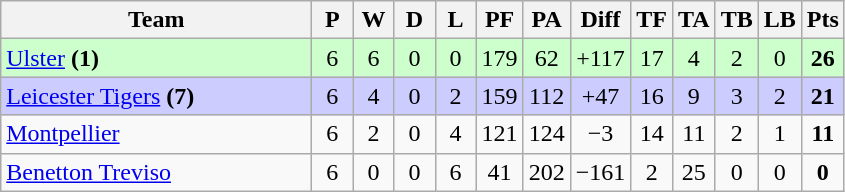<table class="wikitable" style="text-align:center">
<tr>
<th width="200">Team</th>
<th width="20">P</th>
<th width="20">W</th>
<th width="20">D</th>
<th width="20">L</th>
<th width="20">PF</th>
<th width="20">PA</th>
<th width="20">Diff</th>
<th width="20">TF</th>
<th width="20">TA</th>
<th width="20">TB</th>
<th width="20">LB</th>
<th width="20">Pts</th>
</tr>
<tr bgcolor="#ccffcc">
<td align=left> <a href='#'>Ulster</a> <strong>(1)</strong></td>
<td>6</td>
<td>6</td>
<td>0</td>
<td>0</td>
<td>179</td>
<td>62</td>
<td>+117</td>
<td>17</td>
<td>4</td>
<td>2</td>
<td>0</td>
<td><strong>26</strong></td>
</tr>
<tr bgcolor="#ccccff">
<td align=left> <a href='#'>Leicester Tigers</a> <strong>(7)</strong></td>
<td>6</td>
<td>4</td>
<td>0</td>
<td>2</td>
<td>159</td>
<td>112</td>
<td>+47</td>
<td>16</td>
<td>9</td>
<td>3</td>
<td>2</td>
<td><strong>21</strong></td>
</tr>
<tr>
<td align=left> <a href='#'>Montpellier</a></td>
<td>6</td>
<td>2</td>
<td>0</td>
<td>4</td>
<td>121</td>
<td>124</td>
<td>−3</td>
<td>14</td>
<td>11</td>
<td>2</td>
<td>1</td>
<td><strong>11</strong></td>
</tr>
<tr>
<td align=left> <a href='#'>Benetton Treviso</a></td>
<td>6</td>
<td>0</td>
<td>0</td>
<td>6</td>
<td>41</td>
<td>202</td>
<td>−161</td>
<td>2</td>
<td>25</td>
<td>0</td>
<td>0</td>
<td><strong>0</strong></td>
</tr>
</table>
